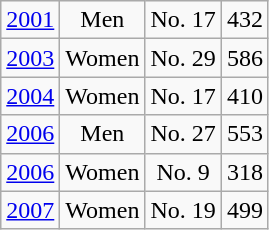<table class="wikitable">
<tr align="center">
<td><a href='#'>2001</a></td>
<td>Men</td>
<td>No. 17</td>
<td>432</td>
</tr>
<tr align="center">
<td><a href='#'>2003</a></td>
<td>Women</td>
<td>No. 29</td>
<td>586</td>
</tr>
<tr align="center">
<td><a href='#'>2004</a></td>
<td>Women</td>
<td>No. 17</td>
<td>410</td>
</tr>
<tr align="center">
<td><a href='#'>2006</a></td>
<td>Men</td>
<td>No. 27</td>
<td>553</td>
</tr>
<tr align="center">
<td><a href='#'>2006</a></td>
<td>Women</td>
<td>No. 9</td>
<td>318</td>
</tr>
<tr align="center">
<td><a href='#'>2007</a></td>
<td>Women</td>
<td>No. 19</td>
<td>499</td>
</tr>
</table>
